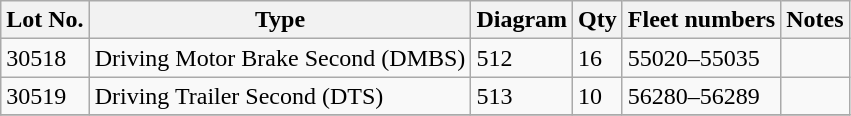<table class=wikitable>
<tr>
<th>Lot No.</th>
<th>Type</th>
<th>Diagram</th>
<th>Qty</th>
<th>Fleet numbers</th>
<th>Notes</th>
</tr>
<tr>
<td>30518</td>
<td>Driving Motor Brake Second (DMBS)</td>
<td>512</td>
<td>16</td>
<td>55020–55035</td>
<td></td>
</tr>
<tr>
<td>30519</td>
<td>Driving Trailer Second (DTS)</td>
<td>513</td>
<td>10</td>
<td>56280–56289</td>
<td></td>
</tr>
<tr>
</tr>
</table>
